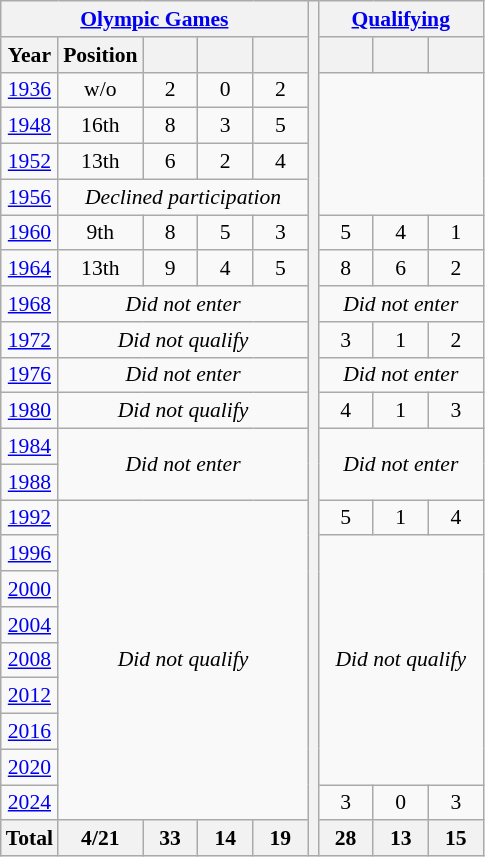<table class="wikitable" style="text-align: center;font-size:90%;">
<tr>
<th colspan=5><a href='#'>Olympic Games</a></th>
<th rowspan=24></th>
<th colspan=3><a href='#'>Qualifying</a></th>
</tr>
<tr>
<th>Year</th>
<th>Position</th>
<th width=30></th>
<th width=30></th>
<th width=30></th>
<th width=30></th>
<th width=30></th>
<th width=30></th>
</tr>
<tr>
<td> <a href='#'>1936</a></td>
<td>w/o</td>
<td>2</td>
<td>0</td>
<td>2</td>
</tr>
<tr>
<td> <a href='#'>1948</a></td>
<td>16th</td>
<td>8</td>
<td>3</td>
<td>5</td>
</tr>
<tr>
<td> <a href='#'>1952</a></td>
<td>13th</td>
<td>6</td>
<td>2</td>
<td>4</td>
</tr>
<tr>
<td> <a href='#'>1956</a></td>
<td colspan=4><em>Declined participation</em></td>
</tr>
<tr>
<td> <a href='#'>1960</a></td>
<td>9th</td>
<td>8</td>
<td>5</td>
<td>3</td>
<td>5</td>
<td>4</td>
<td>1</td>
</tr>
<tr>
<td> <a href='#'>1964</a></td>
<td>13th</td>
<td>9</td>
<td>4</td>
<td>5</td>
<td>8</td>
<td>6</td>
<td>2</td>
</tr>
<tr>
<td> <a href='#'>1968</a></td>
<td colspan=4><em>Did not enter</em></td>
<td colspan=3><em>Did not enter</em></td>
</tr>
<tr>
<td> <a href='#'>1972</a></td>
<td colspan=4><em>Did not qualify</em></td>
<td>3</td>
<td>1</td>
<td>2</td>
</tr>
<tr>
<td> <a href='#'>1976</a></td>
<td colspan=4><em>Did not enter</em></td>
<td colspan=3><em>Did not enter</em></td>
</tr>
<tr>
<td> <a href='#'>1980</a></td>
<td colspan=4><em>Did not qualify</em></td>
<td>4</td>
<td>1</td>
<td>3</td>
</tr>
<tr>
<td> <a href='#'>1984</a></td>
<td colspan=4 rowspan=2><em>Did not enter</em></td>
<td colspan=3 rowspan=2><em>Did not enter</em></td>
</tr>
<tr>
<td> <a href='#'>1988</a></td>
</tr>
<tr>
<td> <a href='#'>1992</a></td>
<td colspan=4 rowspan=9><em>Did not qualify</em></td>
<td>5</td>
<td>1</td>
<td>4</td>
</tr>
<tr>
<td> <a href='#'>1996</a></td>
<td colspan=3 rowspan=7><em>Did not qualify</em></td>
</tr>
<tr>
<td> <a href='#'>2000</a></td>
</tr>
<tr>
<td> <a href='#'>2004</a></td>
</tr>
<tr>
<td> <a href='#'>2008</a></td>
</tr>
<tr>
<td> <a href='#'>2012</a></td>
</tr>
<tr>
<td> <a href='#'>2016</a></td>
</tr>
<tr>
<td> <a href='#'>2020</a></td>
</tr>
<tr>
<td> <a href='#'>2024</a></td>
<td>3</td>
<td>0</td>
<td>3</td>
</tr>
<tr>
<th>Total</th>
<th>4/21</th>
<th>33</th>
<th>14</th>
<th>19</th>
<th>28</th>
<th>13</th>
<th>15</th>
</tr>
</table>
